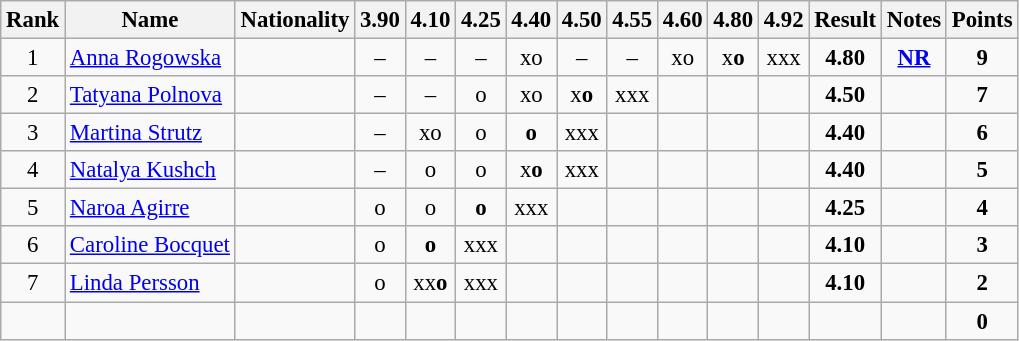<table class="wikitable sortable" style="text-align:center;font-size:95%">
<tr>
<th>Rank</th>
<th>Name</th>
<th>Nationality</th>
<th>3.90</th>
<th>4.10</th>
<th>4.25</th>
<th>4.40</th>
<th>4.50</th>
<th>4.55</th>
<th>4.60</th>
<th>4.80</th>
<th>4.92</th>
<th>Result</th>
<th>Notes</th>
<th>Points</th>
</tr>
<tr>
<td>1</td>
<td align=left><a href='#'>Anna Rogowska</a></td>
<td align=left></td>
<td>–</td>
<td>–</td>
<td>–</td>
<td>xo</td>
<td>–</td>
<td>–</td>
<td>xo</td>
<td>x<strong>o</strong></td>
<td>xxx</td>
<td><strong>4.80</strong></td>
<td><strong><a href='#'>NR</a></strong></td>
<td><strong>9</strong></td>
</tr>
<tr>
<td>2</td>
<td align=left><a href='#'>Tatyana Polnova</a></td>
<td align=left></td>
<td>–</td>
<td>–</td>
<td>o</td>
<td>xo</td>
<td>x<strong>o</strong></td>
<td>xxx</td>
<td></td>
<td></td>
<td></td>
<td><strong>4.50</strong></td>
<td></td>
<td><strong>7</strong></td>
</tr>
<tr>
<td>3</td>
<td align=left><a href='#'>Martina Strutz</a></td>
<td align=left></td>
<td>–</td>
<td>xo</td>
<td>o</td>
<td><strong>o</strong></td>
<td>xxx</td>
<td></td>
<td></td>
<td></td>
<td></td>
<td><strong>4.40</strong></td>
<td></td>
<td><strong>6</strong></td>
</tr>
<tr>
<td>4</td>
<td align=left><a href='#'>Natalya Kushch</a></td>
<td align=left></td>
<td>–</td>
<td>o</td>
<td>o</td>
<td>x<strong>o</strong></td>
<td>xxx</td>
<td></td>
<td></td>
<td></td>
<td></td>
<td><strong>4.40</strong></td>
<td></td>
<td><strong>5</strong></td>
</tr>
<tr>
<td>5</td>
<td align=left><a href='#'>Naroa Agirre</a></td>
<td align=left></td>
<td>o</td>
<td>o</td>
<td><strong>o</strong></td>
<td>xxx</td>
<td></td>
<td></td>
<td></td>
<td></td>
<td></td>
<td><strong>4.25</strong></td>
<td></td>
<td><strong>4</strong></td>
</tr>
<tr>
<td>6</td>
<td align=left><a href='#'>Caroline Bocquet</a></td>
<td align=left></td>
<td>o</td>
<td><strong>o</strong></td>
<td>xxx</td>
<td></td>
<td></td>
<td></td>
<td></td>
<td></td>
<td></td>
<td><strong>4.10</strong></td>
<td></td>
<td><strong>3</strong></td>
</tr>
<tr>
<td>7</td>
<td align=left><a href='#'>Linda Persson</a></td>
<td align=left></td>
<td>o</td>
<td>xx<strong>o</strong></td>
<td>xxx</td>
<td></td>
<td></td>
<td></td>
<td></td>
<td></td>
<td></td>
<td><strong>4.10</strong></td>
<td></td>
<td><strong>2</strong></td>
</tr>
<tr>
<td></td>
<td align=left></td>
<td align=left></td>
<td></td>
<td></td>
<td></td>
<td></td>
<td></td>
<td></td>
<td></td>
<td></td>
<td></td>
<td><strong></strong></td>
<td></td>
<td><strong>0</strong></td>
</tr>
</table>
